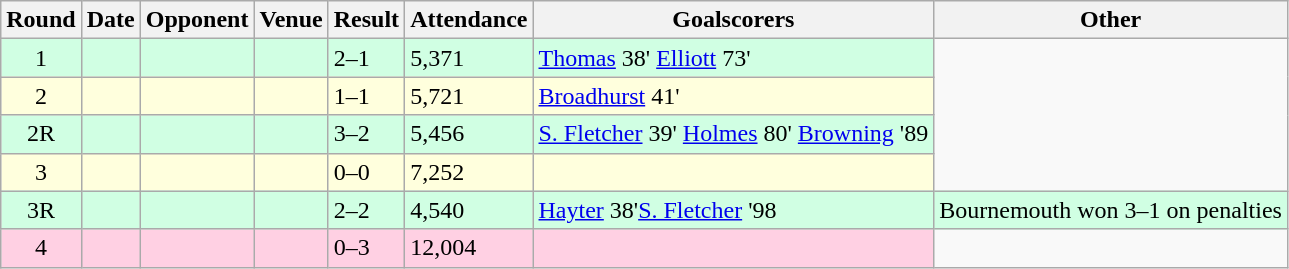<table class="wikitable">
<tr>
<th>Round</th>
<th>Date</th>
<th>Opponent</th>
<th>Venue</th>
<th>Result</th>
<th>Attendance</th>
<th>Goalscorers</th>
<th>Other</th>
</tr>
<tr style="background: #d0ffe3;">
<td align="center">1</td>
<td></td>
<td></td>
<td></td>
<td>2–1</td>
<td>5,371</td>
<td><a href='#'>Thomas</a> 38' <a href='#'>Elliott</a> 73'</td>
</tr>
<tr style="background: #ffffdd;">
<td align="center">2</td>
<td></td>
<td></td>
<td></td>
<td>1–1</td>
<td>5,721</td>
<td><a href='#'>Broadhurst</a> 41'</td>
</tr>
<tr style="background: #d0ffe3;">
<td align="center">2R</td>
<td></td>
<td></td>
<td></td>
<td>3–2</td>
<td>5,456</td>
<td><a href='#'>S. Fletcher</a> 39' <a href='#'>Holmes</a> 80' <a href='#'>Browning</a> '89</td>
</tr>
<tr style="background: #ffffdd;">
<td align="center">3</td>
<td></td>
<td></td>
<td></td>
<td>0–0</td>
<td>7,252</td>
<td></td>
</tr>
<tr style="background: #d0ffe3;">
<td align="center">3R</td>
<td></td>
<td></td>
<td></td>
<td>2–2</td>
<td>4,540</td>
<td><a href='#'>Hayter</a> 38'<a href='#'>S. Fletcher</a> '98</td>
<td>Bournemouth won 3–1 on penalties</td>
</tr>
<tr style="background: #ffd0e3;">
<td align="center">4</td>
<td></td>
<td></td>
<td></td>
<td>0–3</td>
<td>12,004</td>
<td></td>
</tr>
</table>
